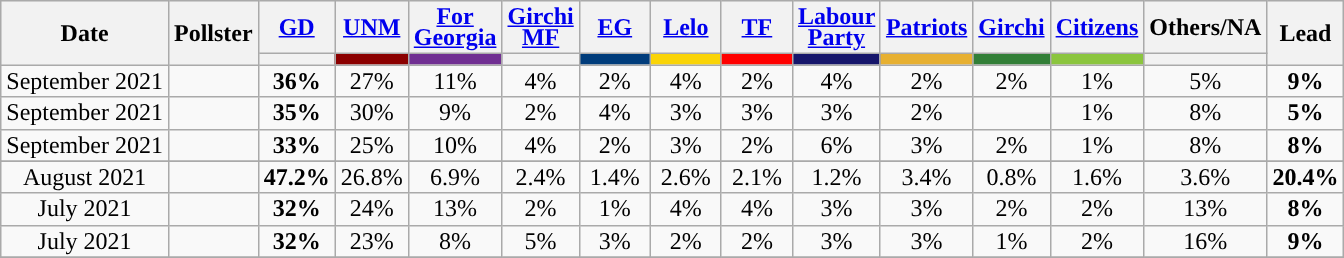<table class="wikitable" style="text-align:center; font-size:100%; line-height:14px;">
<tr style="background-color:#E9E9E9">
<th rowspan=2>Date</th>
<th rowspan=2>Pollster</th>
<th width=40px><a href='#'>GD</a></th>
<th width=40px><a href='#'>UNM</a></th>
<th width=40px><a href='#'>For Georgia</a></th>
<th width=40px><a href='#'>Girchi MF</a></th>
<th width=40px><a href='#'>EG</a></th>
<th width=40px><a href='#'>Lelo</a></th>
<th width=40px><a href='#'>TF</a></th>
<th width=40px><a href='#'>Labour Party</a></th>
<th width=40px><a href='#'>Patriots</a></th>
<th width=40px><a href='#'>Girchi</a></th>
<th width=40px><a href='#'>Citizens</a></th>
<th>Others/NA</th>
<th style="width:20px;" rowspan="2">Lead</th>
</tr>
<tr>
<th style="background:"></th>
<th style="background:#8B0000"></th>
<th style="background:#702F92"></th>
<th style="background:"></th>
<th style="background:#003C7B"></th>
<th style="background:#fad406"></th>
<th style="background:#ff0000"></th>
<th style="background:#16166b"></th>
<th style="background:#e7b031"></th>
<th style="background:#327F37"></th>
<th style="background:#8bc53e"></th>
<th></th>
</tr>
<tr>
<td>September  2021</td>
<td></td>
<td><strong>36%</strong></td>
<td>27%</td>
<td>11%</td>
<td>4%</td>
<td>2%</td>
<td>4%</td>
<td>2%</td>
<td>4%</td>
<td>2%</td>
<td>2%</td>
<td>1%</td>
<td>5%</td>
<td style="background:"><strong>9%</strong></td>
</tr>
<tr>
<td>September  2021</td>
<td></td>
<td><strong>35%</strong></td>
<td>30%</td>
<td>9%</td>
<td>2%</td>
<td>4%</td>
<td>3%</td>
<td>3%</td>
<td>3%</td>
<td>2%</td>
<td></td>
<td>1%</td>
<td>8%</td>
<td style="background:"><strong>5%</strong></td>
</tr>
<tr>
<td>September  2021</td>
<td></td>
<td><strong>33%</strong></td>
<td>25%</td>
<td>10%</td>
<td>4%</td>
<td>2%</td>
<td>3%</td>
<td>2%</td>
<td>6%</td>
<td>3%</td>
<td>2%</td>
<td>1%</td>
<td>8%</td>
<td style="background:"><strong>8%</strong></td>
</tr>
<tr>
</tr>
<tr>
<td>August  2021</td>
<td> </td>
<td><strong>47.2%</strong></td>
<td>26.8%</td>
<td>6.9%</td>
<td>2.4%</td>
<td>1.4%</td>
<td>2.6%</td>
<td>2.1%</td>
<td>1.2%</td>
<td>3.4%</td>
<td>0.8%</td>
<td>1.6%</td>
<td>3.6%</td>
<td style="background:"><strong>20.4%</strong></td>
</tr>
<tr>
<td>July 2021</td>
<td></td>
<td><strong>32%</strong></td>
<td>24%</td>
<td>13%</td>
<td>2%</td>
<td>1%</td>
<td>4%</td>
<td>4%</td>
<td>3%</td>
<td>3%</td>
<td>2%</td>
<td>2%</td>
<td>13%</td>
<td style="background:"><strong>8%</strong></td>
</tr>
<tr>
<td>July 2021</td>
<td></td>
<td><strong>32%</strong></td>
<td>23%</td>
<td>8%</td>
<td>5%</td>
<td>3%</td>
<td>2%</td>
<td>2%</td>
<td>3%</td>
<td>3%</td>
<td>1%</td>
<td>2%</td>
<td>16%</td>
<td style="background:"><strong>9%</strong></td>
</tr>
<tr>
</tr>
</table>
